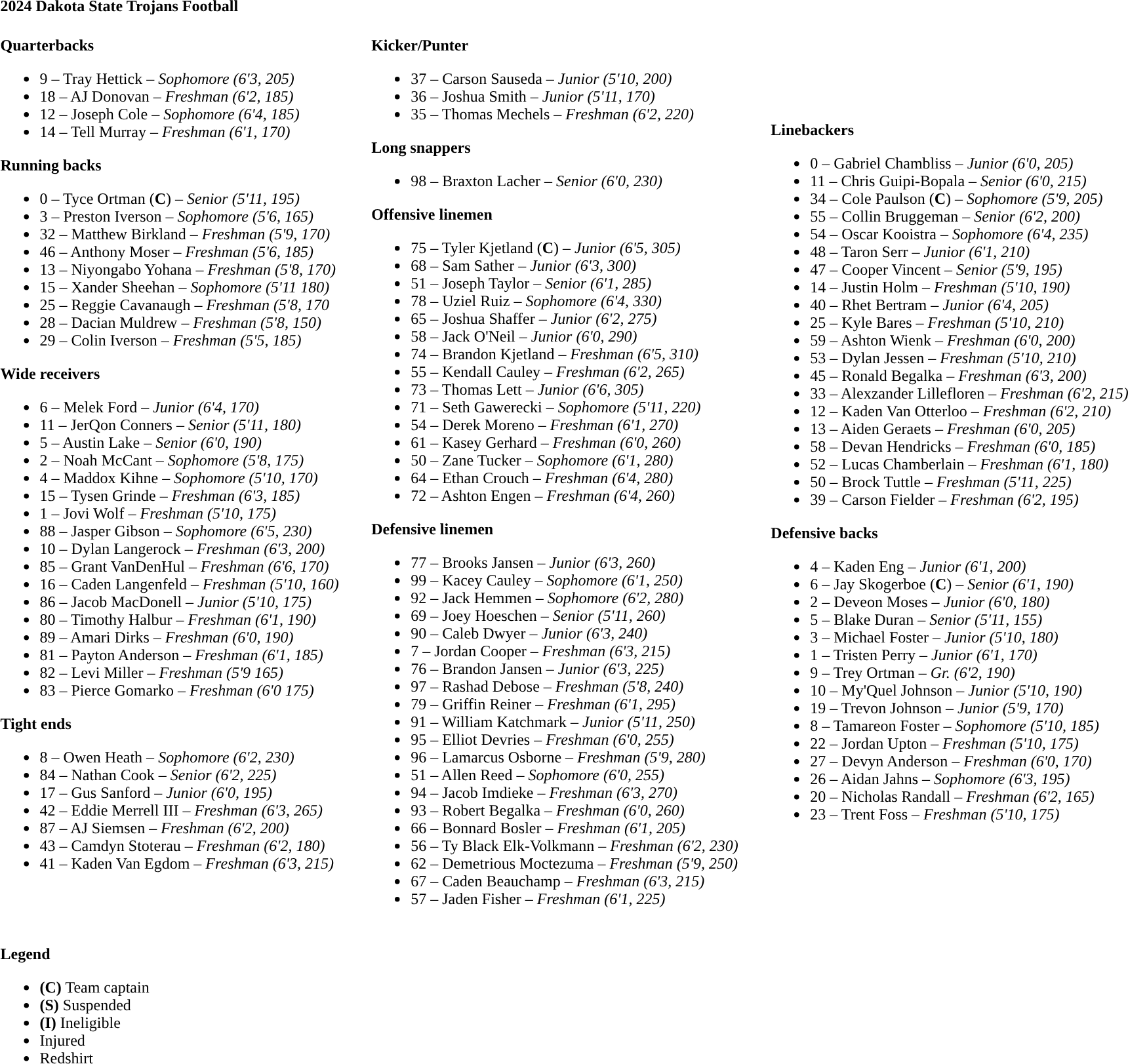<table class="toccolours" style="text-align: left;">
<tr>
<td colspan=11><strong>2024 Dakota State Trojans Football</strong></td>
</tr>
<tr>
<td valign="top"><br><strong>Quarterbacks</strong><ul><li>9 – Tray Hettick – <em>Sophomore (6'3, 205)</em></li><li>18 – AJ Donovan – <em>Freshman (6'2, 185)</em></li><li>12 – Joseph Cole – <em>Sophomore (6'4, 185)</em></li><li>14 – Tell Murray – <em>Freshman (6'1, 170)</em></li></ul><strong>Running backs</strong><ul><li>0 – Tyce Ortman (<strong>C</strong>) – <em>Senior (5'11, 195)</em></li><li>3 – Preston Iverson – <em>Sophomore (5'6, 165)</em></li><li>32 – Matthew Birkland – <em>Freshman (5'9, 170)</em></li><li>46 – Anthony Moser – <em>Freshman (5'6, 185)</em></li><li>13 – Niyongabo Yohana – <em>Freshman (5'8, 170)</em></li><li>15 – Xander Sheehan – <em>Sophomore (5'11 180)</em></li><li>25 – Reggie Cavanaugh – <em>Freshman (5'8, 170</em></li><li>28 – Dacian Muldrew – <em>Freshman (5'8, 150)</em></li><li>29 – Colin Iverson – <em>Freshman (5'5, 185)</em></li></ul><strong>Wide receivers</strong><ul><li>6 – Melek Ford – <em>Junior (6'4, 170)</em></li><li>11 – JerQon Conners – <em>Senior (5'11, 180)</em></li><li>5 – Austin Lake – <em>Senior (6'0, 190)</em></li><li>2 – Noah McCant – <em>Sophomore (5'8, 175)</em></li><li>4 – Maddox Kihne – <em>Sophomore (5'10, 170)</em></li><li>15 – Tysen Grinde – <em>Freshman (6'3, 185)</em></li><li>1 – Jovi Wolf – <em>Freshman (5'10, 175)</em></li><li>88 – Jasper Gibson – <em>Sophomore (6'5, 230)</em></li><li>10 – Dylan Langerock – <em>Freshman (6'3, 200)</em></li><li>85 – Grant VanDenHul – <em>Freshman (6'6, 170)</em></li><li>16 – Caden Langenfeld – <em>Freshman (5'10, 160)</em></li><li>86 – Jacob MacDonell – <em>Junior (5'10, 175)</em></li><li>80 – Timothy Halbur – <em>Freshman (6'1, 190)</em></li><li>89 – Amari Dirks – <em>Freshman (6'0, 190)</em></li><li>81 – Payton Anderson – <em>Freshman (6'1, 185)</em></li><li>82 – Levi Miller – <em>Freshman (5'9 165)</em></li><li>83 – Pierce Gomarko – <em>Freshman (6'0 175)</em></li></ul><strong>Tight ends</strong><ul><li>8 – Owen Heath – <em>Sophomore (6'2, 230)</em></li><li>84 – Nathan Cook – <em>Senior (6'2, 225)</em></li><li>17 – Gus Sanford – <em>Junior (6'0, 195)</em></li><li>42 – Eddie Merrell III – <em>Freshman (6'3, 265)</em></li><li>87 – AJ Siemsen – <em>Freshman (6'2, 200)</em></li><li>43 – Camdyn Stoterau – <em>Freshman (6'2, 180)</em></li><li>41 – Kaden Van Egdom – <em>Freshman (6'3, 215)</em></li></ul></td>
<td width="25"> </td>
<td vertical-align:top;"><br><strong>Kicker/Punter</strong><ul><li>37 – Carson Sauseda – <em>Junior (5'10, 200)</em></li><li>36 – Joshua Smith – <em>Junior (5'11, 170)</em></li><li>35 – Thomas Mechels – <em>Freshman (6'2, 220)</em></li></ul><strong>Long snappers</strong><ul><li>98 – Braxton Lacher – <em>Senior (6'0, 230)</em></li></ul><strong>Offensive linemen</strong><ul><li>75 – Tyler Kjetland (<strong>C</strong>) – <em>Junior (6'5, 305)</em></li><li>68 – Sam Sather – <em>Junior (6'3, 300)</em></li><li>51 – Joseph Taylor – <em>Senior (6'1, 285)</em></li><li>78 – Uziel Ruiz – <em>Sophomore (6'4, 330)</em></li><li>65 – Joshua Shaffer – <em>Junior (6'2, 275)</em></li><li>58 – Jack O'Neil – <em>Junior (6'0, 290)</em></li><li>74 – Brandon Kjetland – <em>Freshman (6'5, 310)</em></li><li>55 – Kendall Cauley – <em>Freshman (6'2, 265)</em></li><li>73 – Thomas Lett – <em>Junior (6'6, 305)</em></li><li>71 – Seth Gawerecki – <em>Sophomore (5'11, 220)</em></li><li>54 – Derek Moreno – <em>Freshman (6'1, 270)</em></li><li>61 – Kasey Gerhard – <em>Freshman (6'0, 260)</em></li><li>50 – Zane Tucker – <em>Sophomore (6'1, 280)</em></li><li>64 – Ethan Crouch – <em>Freshman (6'4, 280)</em></li><li>72 – Ashton Engen – <em>Freshman (6'4, 260)</em></li></ul><strong>Defensive linemen</strong><ul><li>77 – Brooks Jansen – <em>Junior (6'3, 260)</em></li><li>99 – Kacey Cauley – <em>Sophomore (6'1, 250)</em></li><li>92 – Jack Hemmen – <em>Sophomore (6'2, 280)</em></li><li>69 – Joey Hoeschen – <em>Senior (5'11, 260)</em></li><li>90 – Caleb Dwyer – <em>Junior (6'3, 240)</em></li><li>7 – Jordan Cooper – <em>Freshman (6'3, 215)</em></li><li>76 – Brandon Jansen – <em>Junior (6'3, 225)</em></li><li>97 – Rashad Debose – <em>Freshman (5'8, 240)</em></li><li>79 – Griffin Reiner – <em>Freshman (6'1, 295)</em></li><li>91 – William Katchmark – <em>Junior (5'11, 250)</em></li><li>95 – Elliot Devries – <em>Freshman (6'0, 255)</em></li><li>96 – Lamarcus Osborne – <em>Freshman (5'9, 280)</em></li><li>51 – Allen Reed – <em>Sophomore (6'0, 255)</em></li><li>94 – Jacob Imdieke – <em>Freshman (6'3, 270)</em></li><li>93 – Robert Begalka – <em>Freshman (6'0, 260)</em></li><li>66 – Bonnard Bosler – <em>Freshman (6'1, 205)</em></li><li>56 – Ty Black Elk-Volkmann – <em>Freshman (6'2, 230)</em></li><li>62 – Demetrious Moctezuma – <em>Freshman (5'9, 250)</em></li><li>67 – Caden Beauchamp – <em>Freshman (6'3, 215)</em></li><li>57 – Jaden Fisher – <em>Freshman (6'1, 225)</em></li></ul></td>
<td width="25"> </td>
<td vertical-align:top;"><br><strong>Linebackers</strong><ul><li>0 – Gabriel Chambliss – <em>Junior (6'0, 205)</em></li><li>11 – Chris Guipi-Bopala – <em>Senior (6'0, 215)</em></li><li>34 – Cole Paulson (<strong>C</strong>) – <em>Sophomore (5'9, 205)</em></li><li>55 – Collin Bruggeman – <em>Senior (6'2, 200)</em></li><li>54 – Oscar Kooistra – <em>Sophomore (6'4, 235)</em></li><li>48 – Taron Serr – <em>Junior (6'1, 210)</em></li><li>47 – Cooper Vincent – <em>Senior (5'9, 195)</em></li><li>14 – Justin Holm – <em>Freshman (5'10, 190)</em></li><li>40 – Rhet Bertram – <em>Junior (6'4, 205)</em></li><li>25 – Kyle Bares – <em>Freshman (5'10, 210)</em></li><li>59 – Ashton Wienk – <em>Freshman (6'0, 200)</em></li><li>53 – Dylan Jessen – <em>Freshman (5'10, 210)</em></li><li>45 – Ronald Begalka – <em>Freshman (6'3, 200)</em></li><li>33 – Alexzander Lillefloren – <em>Freshman (6'2, 215)</em></li><li>12 – Kaden Van Otterloo – <em>Freshman (6'2, 210)</em></li><li>13 – Aiden Geraets – <em>Freshman (6'0, 205)</em></li><li>58 – Devan Hendricks – <em>Freshman (6'0, 185)</em></li><li>52 – Lucas Chamberlain – <em>Freshman (6'1, 180)</em></li><li>50 – Brock Tuttle – <em>Freshman (5'11, 225)</em></li><li>39 – Carson Fielder – <em>Freshman (6'2, 195)</em></li></ul><strong>Defensive backs</strong><ul><li>4 – Kaden Eng – <em>Junior (6'1, 200)</em></li><li>6 – Jay Skogerboe (<strong>C</strong>) – <em>Senior (6'1, 190)</em></li><li>2 – Deveon Moses – <em>Junior (6'0, 180)</em></li><li>5 – Blake Duran – <em>Senior (5'11, 155)</em></li><li>3 – Michael Foster – <em>Junior (5'10, 180)</em></li><li>1 – Tristen Perry – <em>Junior (6'1, 170)</em></li><li>9 – Trey Ortman – <em>Gr. (6'2, 190)</em></li><li>10 – My'Quel Johnson – <em>Junior (5'10, 190)</em></li><li>19 – Trevon Johnson – <em>Junior (5'9, 170)</em></li><li>8 – Tamareon Foster – <em>Sophomore (5'10, 185)</em></li><li>22 – Jordan Upton – <em>Freshman (5'10, 175)</em></li><li>27 – Devyn Anderson – <em>Freshman (6'0, 170)</em></li><li>26 – Aidan Jahns – <em>Sophomore (6'3, 195)</em></li><li>20 – Nicholas Randall – <em>Freshman (6'2, 165)</em></li><li>23 – Trent Foss – <em>Freshman (5'10, 175)</em></li></ul></td>
</tr>
<tr>
<td><br><strong>Legend</strong><ul><li><strong>(C)</strong> Team captain</li><li><strong>(S)</strong> Suspended</li><li><strong>(I)</strong> Ineligible</li><li> Injured</li><li> Redshirt</li></ul></td>
</tr>
<tr>
</tr>
</table>
